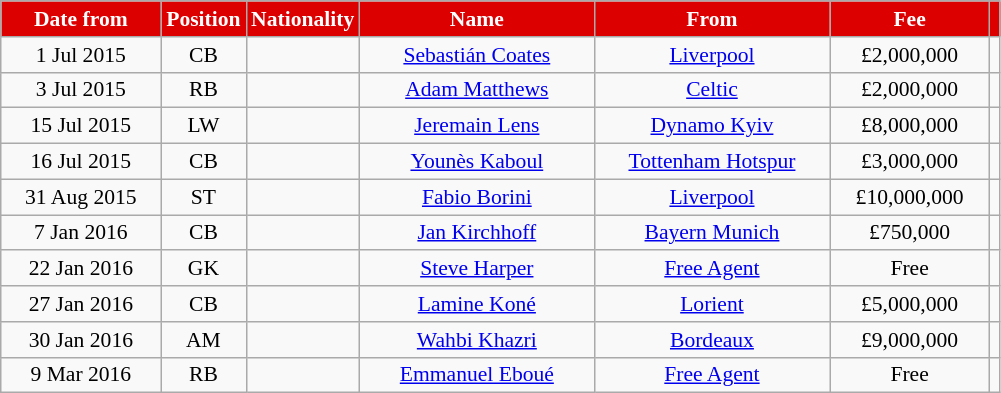<table class="wikitable"  style="text-align:center; font-size:90%; ">
<tr>
<th style="background:#DD0000; color:#FFFFFF; width:100px;">Date from</th>
<th style="background:#DD0000; color:#FFFFFF; width:50px;">Position</th>
<th style="background:#DD0000; color:#FFFFFF; width:50px;">Nationality</th>
<th style="background:#DD0000; color:#FFFFFF; width:150px;">Name</th>
<th style="background:#DD0000; color:#FFFFFF; width:150px;">From</th>
<th style="background:#DD0000; color:#FFFFFF; width:100px;">Fee</th>
<th style="background:#DD0000; color:#FFFFFF;"></th>
</tr>
<tr>
<td>1 Jul 2015</td>
<td>CB</td>
<td></td>
<td><a href='#'>Sebastián Coates</a></td>
<td> <a href='#'>Liverpool</a></td>
<td>£2,000,000</td>
<td></td>
</tr>
<tr>
<td>3 Jul 2015</td>
<td>RB</td>
<td></td>
<td><a href='#'>Adam Matthews</a></td>
<td> <a href='#'>Celtic</a></td>
<td>£2,000,000</td>
<td></td>
</tr>
<tr>
<td>15 Jul 2015</td>
<td>LW</td>
<td></td>
<td><a href='#'>Jeremain Lens</a></td>
<td> <a href='#'>Dynamo Kyiv</a></td>
<td>£8,000,000</td>
<td></td>
</tr>
<tr>
<td>16 Jul 2015</td>
<td>CB</td>
<td></td>
<td><a href='#'>Younès Kaboul</a></td>
<td> <a href='#'>Tottenham Hotspur</a></td>
<td>£3,000,000</td>
<td></td>
</tr>
<tr>
<td>31 Aug 2015</td>
<td>ST</td>
<td></td>
<td><a href='#'>Fabio Borini</a></td>
<td> <a href='#'>Liverpool</a></td>
<td>£10,000,000</td>
<td></td>
</tr>
<tr>
<td>7 Jan 2016</td>
<td>CB</td>
<td></td>
<td><a href='#'>Jan Kirchhoff</a></td>
<td> <a href='#'>Bayern Munich</a></td>
<td>£750,000</td>
<td></td>
</tr>
<tr>
<td>22 Jan 2016</td>
<td>GK</td>
<td></td>
<td><a href='#'>Steve Harper</a></td>
<td><a href='#'>Free Agent</a></td>
<td>Free</td>
<td></td>
</tr>
<tr>
<td>27 Jan 2016</td>
<td>CB</td>
<td></td>
<td><a href='#'>Lamine Koné</a></td>
<td> <a href='#'>Lorient</a></td>
<td>£5,000,000</td>
<td></td>
</tr>
<tr>
<td>30 Jan 2016</td>
<td>AM</td>
<td></td>
<td><a href='#'>Wahbi Khazri</a></td>
<td> <a href='#'>Bordeaux</a></td>
<td>£9,000,000</td>
<td></td>
</tr>
<tr>
<td>9 Mar 2016</td>
<td>RB</td>
<td></td>
<td><a href='#'>Emmanuel Eboué</a></td>
<td><a href='#'>Free Agent</a></td>
<td>Free</td>
<td></td>
</tr>
</table>
